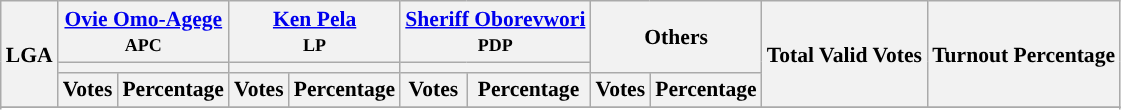<table class="wikitable sortable" style=" font-size: 90%">
<tr>
<th rowspan="3">LGA</th>
<th colspan="2"><a href='#'>Ovie Omo-Agege</a><br><small>APC</small></th>
<th colspan="2"><a href='#'>Ken Pela</a><br><small>LP</small></th>
<th colspan="2"><a href='#'>Sheriff Oborevwori</a><br><small>PDP</small></th>
<th colspan="2" rowspan="2">Others</th>
<th rowspan="3">Total Valid Votes</th>
<th rowspan="3">Turnout Percentage</th>
</tr>
<tr>
<th colspan=2 style="background-color:"></th>
<th colspan=2 style="background-color:"></th>
<th colspan=2 style="background-color:"></th>
</tr>
<tr>
<th>Votes</th>
<th>Percentage</th>
<th>Votes</th>
<th>Percentage</th>
<th>Votes</th>
<th>Percentage</th>
<th>Votes</th>
<th>Percentage</th>
</tr>
<tr>
</tr>
<tr>
</tr>
<tr style="background-color:#">
</tr>
<tr>
</tr>
<tr style="background-color:#">
</tr>
<tr>
</tr>
<tr style="background-color:#">
</tr>
<tr>
</tr>
<tr style="background-color:#">
</tr>
<tr>
</tr>
<tr style="background-color:#">
</tr>
<tr>
</tr>
<tr style="background-color:#">
</tr>
<tr>
</tr>
<tr style="background-color:#">
</tr>
<tr>
</tr>
<tr style="background-color:#">
</tr>
<tr>
</tr>
<tr style="background-color:#">
</tr>
<tr>
</tr>
<tr style="background-color:#">
</tr>
<tr>
</tr>
<tr style="background-color:#">
</tr>
<tr>
</tr>
<tr style="background-color:#">
</tr>
<tr>
</tr>
<tr style="background-color:#">
</tr>
<tr>
</tr>
<tr style="background-color:#">
</tr>
<tr>
</tr>
<tr style="background-color:#">
</tr>
<tr>
</tr>
<tr style="background-color:#">
</tr>
<tr>
</tr>
<tr style="background-color:#">
</tr>
<tr>
</tr>
<tr style="background-color:#">
</tr>
<tr>
</tr>
<tr style="background-color:#">
</tr>
<tr>
</tr>
<tr style="background-color:#">
</tr>
<tr>
</tr>
<tr style="background-color:#">
</tr>
<tr>
</tr>
<tr style="background-color:#">
</tr>
<tr>
</tr>
<tr style="background-color:#">
</tr>
<tr>
</tr>
<tr style="background-color:#">
</tr>
<tr>
</tr>
<tr style="background-color:#">
</tr>
<tr>
</tr>
<tr>
</tr>
</table>
